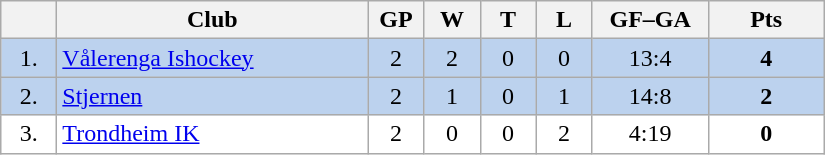<table class="wikitable">
<tr>
<th width="30"></th>
<th width="200">Club</th>
<th width="30">GP</th>
<th width="30">W</th>
<th width="30">T</th>
<th width="30">L</th>
<th width="70">GF–GA</th>
<th width="70">Pts</th>
</tr>
<tr bgcolor="#BCD2EE" align="center">
<td>1.</td>
<td align="left"><a href='#'>Vålerenga Ishockey</a></td>
<td>2</td>
<td>2</td>
<td>0</td>
<td>0</td>
<td>13:4</td>
<td><strong>4</strong></td>
</tr>
<tr bgcolor="#BCD2EE" align="center">
<td>2.</td>
<td align="left"><a href='#'>Stjernen</a></td>
<td>2</td>
<td>1</td>
<td>0</td>
<td>1</td>
<td>14:8</td>
<td><strong>2</strong></td>
</tr>
<tr bgcolor="#FFFFFF" align="center">
<td>3.</td>
<td align="left"><a href='#'>Trondheim IK</a></td>
<td>2</td>
<td>0</td>
<td>0</td>
<td>2</td>
<td>4:19</td>
<td><strong>0</strong></td>
</tr>
</table>
